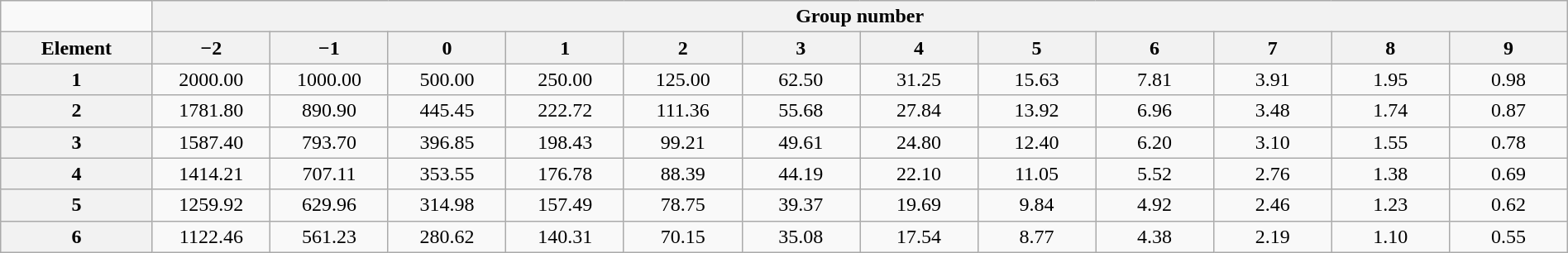<table class="wikitable" style="text-align:center; width:100%">
<tr>
<td></td>
<th colspan="12">Group number</th>
</tr>
<tr>
<th style="width: 9%;">Element</th>
<th style="width: 7%;">−2</th>
<th style="width: 7%;">−1</th>
<th style="width: 7%;">0</th>
<th style="width: 7%;">1</th>
<th style="width: 7%;">2</th>
<th style="width: 7%;">3</th>
<th style="width: 7%;">4</th>
<th style="width: 7%;">5</th>
<th style="width: 7%;">6</th>
<th style="width: 7%;">7</th>
<th style="width: 7%;">8</th>
<th style="width: 7%;">9</th>
</tr>
<tr>
<th>1</th>
<td>2000.00</td>
<td>1000.00</td>
<td>500.00</td>
<td>250.00</td>
<td>125.00</td>
<td>62.50</td>
<td>31.25</td>
<td>15.63</td>
<td>7.81</td>
<td>3.91</td>
<td>1.95</td>
<td>0.98</td>
</tr>
<tr>
<th>2</th>
<td>1781.80</td>
<td>890.90</td>
<td>445.45</td>
<td>222.72</td>
<td>111.36</td>
<td>55.68</td>
<td>27.84</td>
<td>13.92</td>
<td>6.96</td>
<td>3.48</td>
<td>1.74</td>
<td>0.87</td>
</tr>
<tr>
<th>3</th>
<td>1587.40</td>
<td>793.70</td>
<td>396.85</td>
<td>198.43</td>
<td>99.21</td>
<td>49.61</td>
<td>24.80</td>
<td>12.40</td>
<td>6.20</td>
<td>3.10</td>
<td>1.55</td>
<td>0.78</td>
</tr>
<tr>
<th>4</th>
<td>1414.21</td>
<td>707.11</td>
<td>353.55</td>
<td>176.78</td>
<td>88.39</td>
<td>44.19</td>
<td>22.10</td>
<td>11.05</td>
<td>5.52</td>
<td>2.76</td>
<td>1.38</td>
<td>0.69</td>
</tr>
<tr>
<th>5</th>
<td>1259.92</td>
<td>629.96</td>
<td>314.98</td>
<td>157.49</td>
<td>78.75</td>
<td>39.37</td>
<td>19.69</td>
<td>9.84</td>
<td>4.92</td>
<td>2.46</td>
<td>1.23</td>
<td>0.62</td>
</tr>
<tr>
<th>6</th>
<td>1122.46</td>
<td>561.23</td>
<td>280.62</td>
<td>140.31</td>
<td>70.15</td>
<td>35.08</td>
<td>17.54</td>
<td>8.77</td>
<td>4.38</td>
<td>2.19</td>
<td>1.10</td>
<td>0.55</td>
</tr>
</table>
